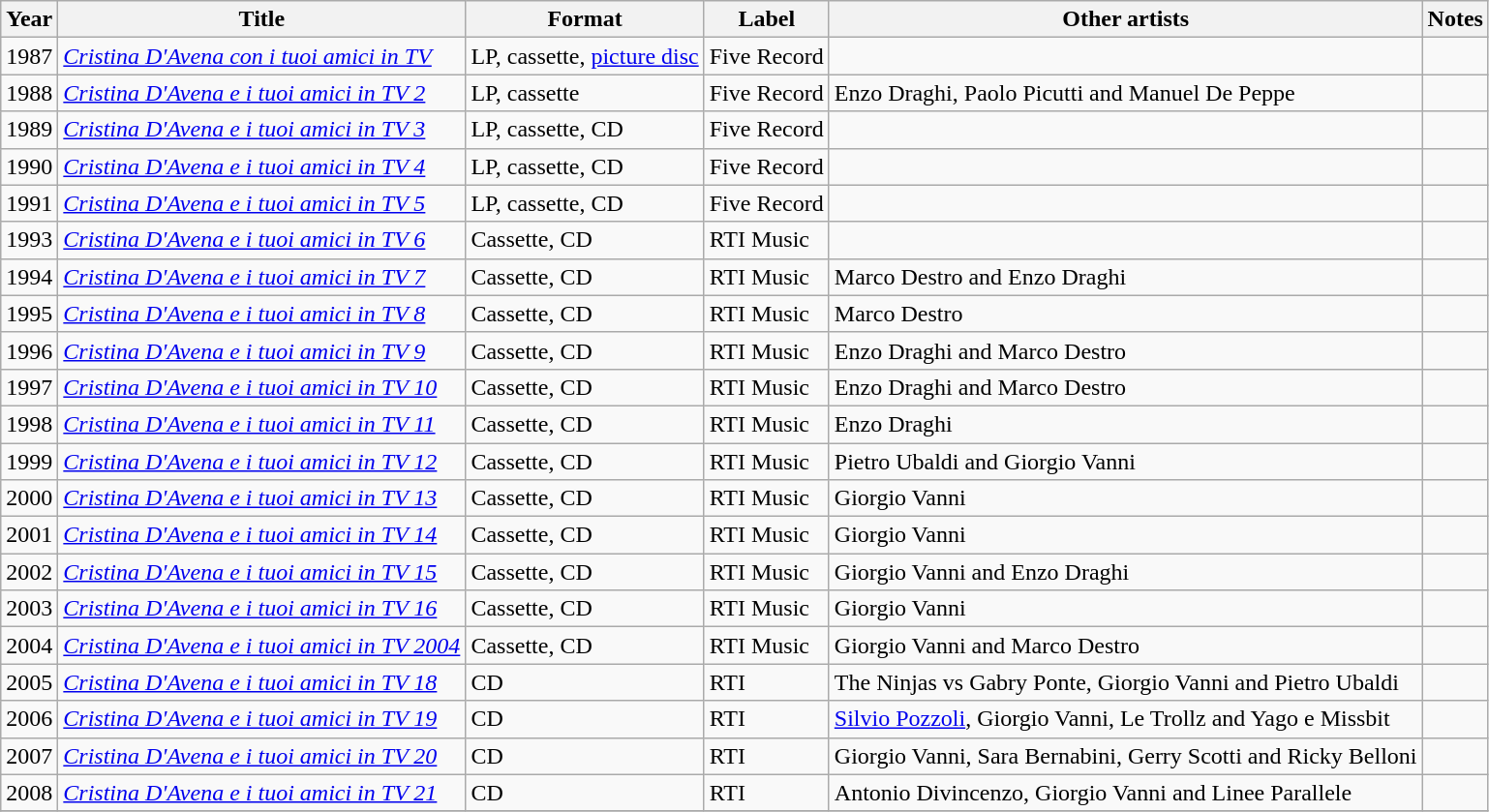<table class=wikitable>
<tr>
<th>Year</th>
<th>Title</th>
<th>Format</th>
<th>Label</th>
<th>Other artists</th>
<th>Notes</th>
</tr>
<tr>
<td>1987</td>
<td><em><a href='#'>Cristina D'Avena con i tuoi amici in TV</a></em></td>
<td>LP, cassette, <a href='#'>picture disc</a></td>
<td>Five Record</td>
<td></td>
<td></td>
</tr>
<tr>
<td>1988</td>
<td><em><a href='#'>Cristina D'Avena e i tuoi amici in TV 2</a></em></td>
<td>LP, cassette</td>
<td>Five Record</td>
<td>Enzo Draghi, Paolo Picutti and Manuel De Peppe</td>
<td></td>
</tr>
<tr>
<td>1989</td>
<td><em><a href='#'>Cristina D'Avena e i tuoi amici in TV 3</a></em></td>
<td>LP, cassette, CD</td>
<td>Five Record</td>
<td></td>
<td></td>
</tr>
<tr>
<td>1990</td>
<td><em><a href='#'>Cristina D'Avena e i tuoi amici in TV 4</a></em></td>
<td>LP, cassette, CD</td>
<td>Five Record</td>
<td></td>
<td></td>
</tr>
<tr>
<td>1991</td>
<td><em><a href='#'>Cristina D'Avena e i tuoi amici in TV 5</a></em></td>
<td>LP, cassette, CD</td>
<td>Five Record</td>
<td></td>
<td></td>
</tr>
<tr>
<td>1993</td>
<td><em><a href='#'>Cristina D'Avena e i tuoi amici in TV 6</a></em></td>
<td>Cassette, CD</td>
<td>RTI Music</td>
<td></td>
<td></td>
</tr>
<tr>
<td>1994</td>
<td><em><a href='#'>Cristina D'Avena e i tuoi amici in TV 7</a></em></td>
<td>Cassette, CD</td>
<td>RTI Music</td>
<td>Marco Destro and Enzo Draghi</td>
<td></td>
</tr>
<tr>
<td>1995</td>
<td><em><a href='#'>Cristina D'Avena e i tuoi amici in TV 8</a></em></td>
<td>Cassette, CD</td>
<td>RTI Music</td>
<td>Marco Destro</td>
<td></td>
</tr>
<tr>
<td>1996</td>
<td><em><a href='#'>Cristina D'Avena e i tuoi amici in TV 9</a></em></td>
<td>Cassette, CD</td>
<td>RTI Music</td>
<td>Enzo Draghi and Marco Destro</td>
<td></td>
</tr>
<tr>
<td>1997</td>
<td><em><a href='#'>Cristina D'Avena e i tuoi amici in TV 10</a></em></td>
<td>Cassette, CD</td>
<td>RTI Music</td>
<td>Enzo Draghi and Marco Destro</td>
<td></td>
</tr>
<tr>
<td>1998</td>
<td><em><a href='#'>Cristina D'Avena e i tuoi amici in TV 11</a></em></td>
<td>Cassette, CD</td>
<td>RTI Music</td>
<td>Enzo Draghi</td>
<td></td>
</tr>
<tr>
<td>1999</td>
<td><em><a href='#'>Cristina D'Avena e i tuoi amici in TV 12</a></em></td>
<td>Cassette, CD</td>
<td>RTI Music</td>
<td>Pietro Ubaldi and Giorgio Vanni</td>
<td></td>
</tr>
<tr>
<td>2000</td>
<td><em><a href='#'>Cristina D'Avena e i tuoi amici in TV 13</a></em></td>
<td>Cassette, CD</td>
<td>RTI Music</td>
<td>Giorgio Vanni</td>
<td></td>
</tr>
<tr>
<td>2001</td>
<td><em><a href='#'>Cristina D'Avena e i tuoi amici in TV 14</a></em></td>
<td>Cassette, CD</td>
<td>RTI Music</td>
<td>Giorgio Vanni</td>
<td></td>
</tr>
<tr>
<td>2002</td>
<td><em><a href='#'>Cristina D'Avena e i tuoi amici in TV 15</a></em></td>
<td>Cassette, CD</td>
<td>RTI Music</td>
<td>Giorgio Vanni and Enzo Draghi</td>
<td></td>
</tr>
<tr>
<td>2003</td>
<td><em><a href='#'>Cristina D'Avena e i tuoi amici in TV 16</a></em></td>
<td>Cassette, CD</td>
<td>RTI Music</td>
<td>Giorgio Vanni</td>
<td></td>
</tr>
<tr>
<td>2004</td>
<td><em><a href='#'>Cristina D'Avena e i tuoi amici in TV 2004</a></em></td>
<td>Cassette, CD</td>
<td>RTI Music</td>
<td>Giorgio Vanni and Marco Destro</td>
<td></td>
</tr>
<tr>
<td>2005</td>
<td><em><a href='#'>Cristina D'Avena e i tuoi amici in TV 18</a></em></td>
<td>CD</td>
<td>RTI</td>
<td>The Ninjas vs Gabry Ponte, Giorgio Vanni and Pietro Ubaldi</td>
<td></td>
</tr>
<tr>
<td>2006</td>
<td><em><a href='#'>Cristina D'Avena e i tuoi amici in TV 19</a></em></td>
<td>CD</td>
<td>RTI</td>
<td><a href='#'>Silvio Pozzoli</a>, Giorgio Vanni, Le Trollz and Yago e Missbit</td>
<td></td>
</tr>
<tr>
<td>2007</td>
<td><em><a href='#'>Cristina D'Avena e i tuoi amici in TV 20</a></em></td>
<td>CD</td>
<td>RTI</td>
<td>Giorgio Vanni, Sara Bernabini, Gerry Scotti and Ricky Belloni</td>
<td></td>
</tr>
<tr>
<td>2008</td>
<td><em><a href='#'>Cristina D'Avena e i tuoi amici in TV 21</a></em></td>
<td>CD</td>
<td>RTI</td>
<td>Antonio Divincenzo, Giorgio Vanni and Linee Parallele</td>
<td></td>
</tr>
<tr>
</tr>
</table>
